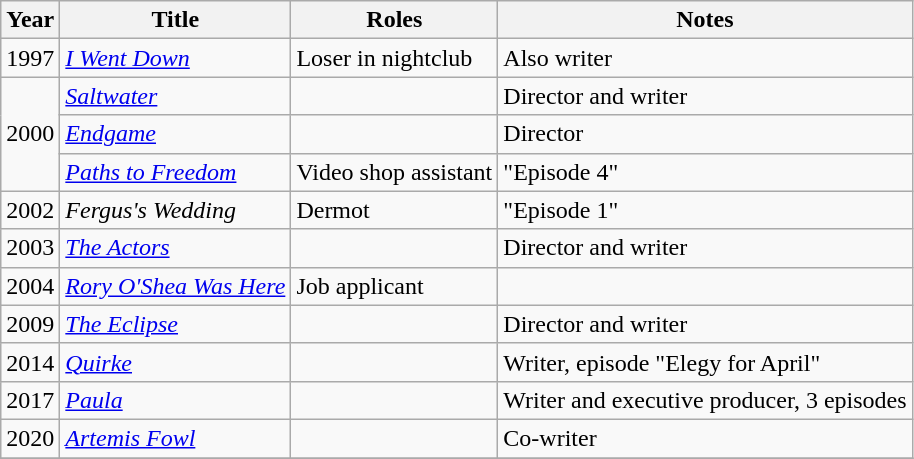<table class="wikitable sortable">
<tr>
<th>Year</th>
<th>Title</th>
<th>Roles</th>
<th>Notes</th>
</tr>
<tr>
<td>1997</td>
<td><em><a href='#'>I Went Down</a></em></td>
<td>Loser in nightclub</td>
<td>Also writer</td>
</tr>
<tr>
<td rowspan=3>2000</td>
<td><em><a href='#'>Saltwater</a></em></td>
<td></td>
<td>Director and writer</td>
</tr>
<tr>
<td><em><a href='#'>Endgame</a></em></td>
<td></td>
<td>Director</td>
</tr>
<tr>
<td><em><a href='#'>Paths to Freedom</a></em></td>
<td>Video shop assistant</td>
<td>"Episode 4"</td>
</tr>
<tr>
<td>2002</td>
<td><em>Fergus's Wedding</em></td>
<td>Dermot</td>
<td>"Episode 1"</td>
</tr>
<tr>
<td>2003</td>
<td><em><a href='#'>The Actors</a></em></td>
<td></td>
<td>Director and writer</td>
</tr>
<tr>
<td>2004</td>
<td><em><a href='#'>Rory O'Shea Was Here</a></em></td>
<td>Job applicant</td>
<td></td>
</tr>
<tr>
<td>2009</td>
<td><em><a href='#'>The Eclipse</a></em></td>
<td></td>
<td>Director and writer</td>
</tr>
<tr>
<td>2014</td>
<td><em><a href='#'>Quirke</a></em></td>
<td></td>
<td>Writer, episode "Elegy for April"</td>
</tr>
<tr>
<td>2017</td>
<td><em><a href='#'>Paula</a></em></td>
<td></td>
<td>Writer and executive producer, 3 episodes</td>
</tr>
<tr>
<td>2020</td>
<td><em><a href='#'>Artemis Fowl</a></em></td>
<td></td>
<td>Co-writer</td>
</tr>
<tr>
</tr>
</table>
